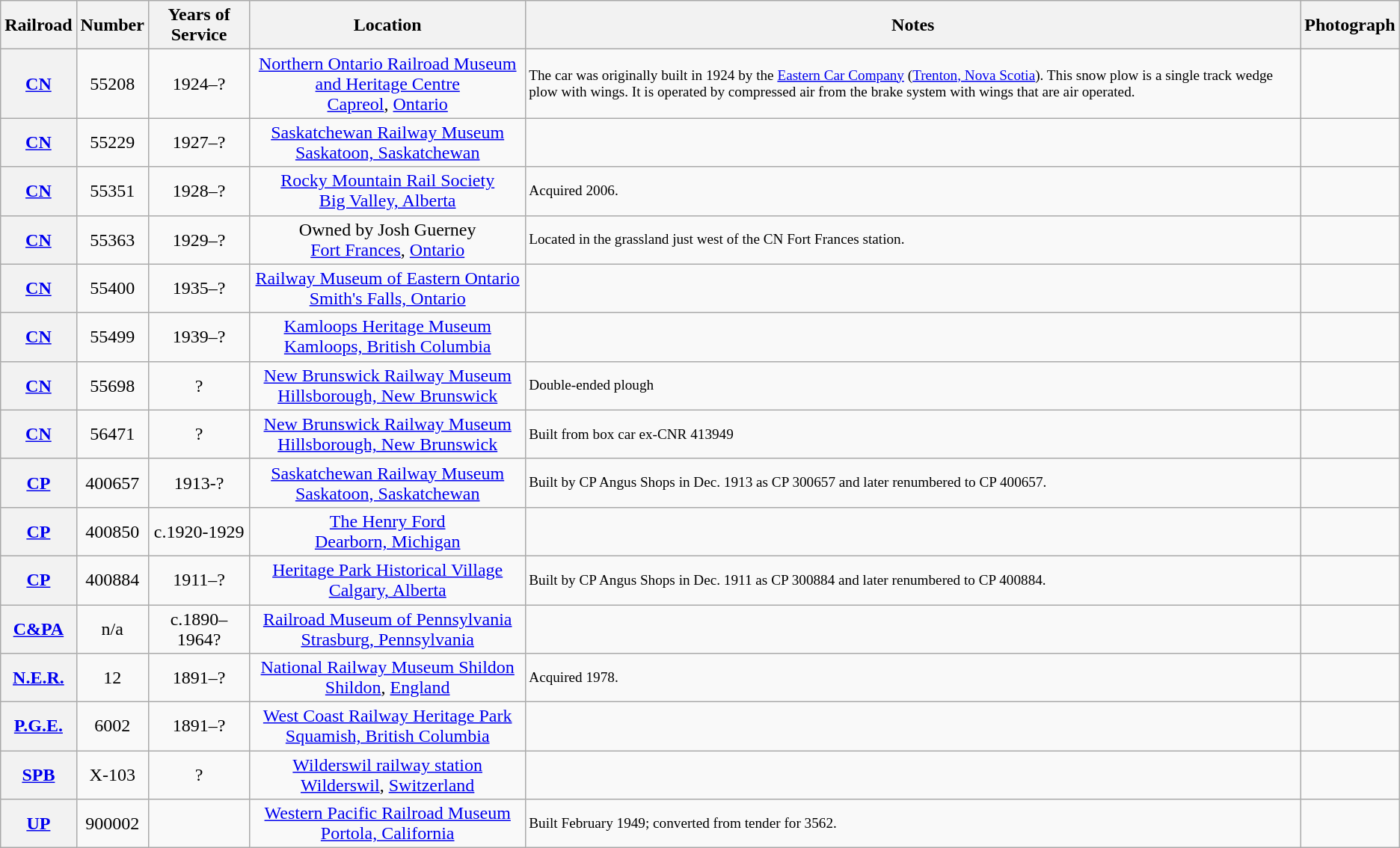<table class="wikitable sortable" style="text-align:center">
<tr>
<th>Railroad</th>
<th>Number</th>
<th>Years of Service</th>
<th>Location</th>
<th>Notes</th>
<th>Photograph</th>
</tr>
<tr>
<th><a href='#'>CN</a></th>
<td>55208</td>
<td>1924–?</td>
<td><a href='#'>Northern Ontario Railroad Museum and Heritage Centre</a><br><a href='#'>Capreol</a>, <a href='#'>Ontario</a></td>
<td style="font-size: 80%;text-align:left;">The car was originally built in 1924 by the <a href='#'>Eastern Car Company</a> (<a href='#'>Trenton, Nova Scotia</a>). This snow plow is a single track wedge plow with wings. It is operated by compressed air from the brake system with wings that are air operated.</td>
<td></td>
</tr>
<tr>
<th><a href='#'>CN</a></th>
<td>55229</td>
<td>1927–?</td>
<td><a href='#'>Saskatchewan Railway Museum</a><br><a href='#'>Saskatoon, Saskatchewan</a></td>
<td style="font-size: 80%;text-align:left;"></td>
<td></td>
</tr>
<tr>
<th><a href='#'>CN</a></th>
<td>55351</td>
<td>1928–?</td>
<td><a href='#'>Rocky Mountain Rail Society</a><br><a href='#'>Big Valley, Alberta</a></td>
<td style="font-size: 80%;text-align:left;">Acquired 2006.</td>
<td></td>
</tr>
<tr>
<th><a href='#'>CN</a></th>
<td>55363</td>
<td>1929–?</td>
<td>Owned by Josh Guerney<br><a href='#'>Fort Frances</a>, <a href='#'>Ontario</a></td>
<td style="font-size: 80%;text-align:left;">Located in the grassland just west of the CN Fort Frances station.</td>
<td></td>
</tr>
<tr>
<th><a href='#'>CN</a></th>
<td>55400</td>
<td>1935–?</td>
<td><a href='#'>Railway Museum of Eastern Ontario</a><br><a href='#'>Smith's Falls, Ontario</a></td>
<td style="font-size: 80%;text-align:left;"></td>
<td></td>
</tr>
<tr>
<th><a href='#'>CN</a></th>
<td>55499</td>
<td>1939–?</td>
<td><a href='#'>Kamloops Heritage Museum</a><br><a href='#'>Kamloops, British Columbia</a></td>
<td style="font-size: 80%;text-align:left;"></td>
<td></td>
</tr>
<tr>
<th><a href='#'>CN</a></th>
<td>55698</td>
<td>?</td>
<td><a href='#'>New Brunswick Railway Museum</a><br><a href='#'>Hillsborough, New Brunswick</a></td>
<td style="font-size: 80%;text-align:left;">Double-ended plough</td>
<td></td>
</tr>
<tr>
<th><a href='#'>CN</a></th>
<td>56471</td>
<td>?</td>
<td><a href='#'>New Brunswick Railway Museum</a><br><a href='#'>Hillsborough, New Brunswick</a></td>
<td style="font-size: 80%;text-align:left;">Built from box car ex-CNR 413949</td>
<td></td>
</tr>
<tr>
<th><a href='#'>CP</a></th>
<td>400657</td>
<td>1913-?</td>
<td><a href='#'>Saskatchewan Railway Museum</a><br><a href='#'>Saskatoon, Saskatchewan</a></td>
<td style="font-size: 80%;text-align:left;">Built by CP Angus Shops in Dec. 1913 as CP 300657 and later renumbered to CP 400657.</td>
<td></td>
</tr>
<tr>
<th><a href='#'>CP</a></th>
<td>400850</td>
<td>c.1920-1929</td>
<td><a href='#'>The Henry Ford</a><br><a href='#'>Dearborn, Michigan</a></td>
<td style="font-size: 80%;text-align:left;"></td>
<td></td>
</tr>
<tr>
<th><a href='#'>CP</a></th>
<td>400884</td>
<td>1911–?</td>
<td><a href='#'>Heritage Park Historical Village</a><br><a href='#'>Calgary, Alberta</a></td>
<td style="font-size: 80%;text-align:left;">Built by CP Angus Shops in Dec. 1911 as CP 300884 and later renumbered to CP 400884.</td>
<td></td>
</tr>
<tr>
<th><a href='#'>C&PA</a></th>
<td>n/a</td>
<td>c.1890–1964?</td>
<td><a href='#'>Railroad Museum of Pennsylvania</a><br><a href='#'>Strasburg, Pennsylvania</a></td>
<td style="font-size: 80%;text-align:left;"></td>
<td></td>
</tr>
<tr>
<th><a href='#'>N.E.R.</a></th>
<td>12</td>
<td>1891–?</td>
<td><a href='#'>National Railway Museum Shildon</a><br><a href='#'>Shildon</a>, <a href='#'>England</a></td>
<td style="font-size: 80%;text-align:left;">Acquired 1978.</td>
<td></td>
</tr>
<tr>
<th><a href='#'>P.G.E.</a></th>
<td>6002</td>
<td>1891–?</td>
<td><a href='#'>West Coast Railway Heritage Park</a><br><a href='#'>Squamish, British Columbia</a></td>
<td style="font-size: 80%;text-align:left;"></td>
<td></td>
</tr>
<tr>
<th><a href='#'>SPB</a></th>
<td>X-103</td>
<td>?</td>
<td><a href='#'>Wilderswil railway station</a><br><a href='#'>Wilderswil</a>, <a href='#'>Switzerland</a></td>
<td style="font-size: 80%;text-align:left;"></td>
<td></td>
</tr>
<tr>
<th><a href='#'>UP</a></th>
<td>900002</td>
<td></td>
<td><a href='#'>Western Pacific Railroad Museum</a><br><a href='#'>Portola, California</a></td>
<td style="font-size: 80%;text-align:left;">Built February 1949; converted from tender for 3562.</td>
<td></td>
</tr>
</table>
